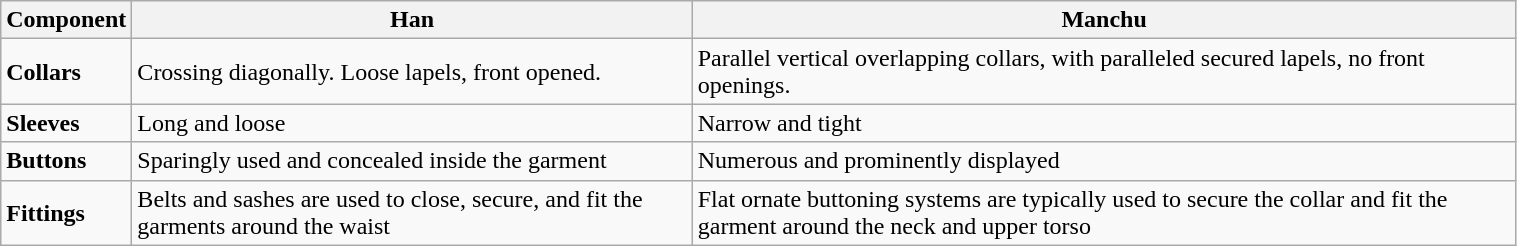<table class="wikitable" style="width:80%;">
<tr>
<th>Component</th>
<th>Han</th>
<th>Manchu</th>
</tr>
<tr>
<td><strong>Collars</strong></td>
<td>Crossing diagonally. Loose lapels, front opened.</td>
<td>Parallel vertical overlapping collars, with paralleled secured lapels, no front openings.</td>
</tr>
<tr>
<td><strong>Sleeves</strong></td>
<td>Long and loose</td>
<td>Narrow and tight</td>
</tr>
<tr>
<td><strong>Buttons</strong></td>
<td>Sparingly used and concealed inside the garment</td>
<td>Numerous and prominently displayed</td>
</tr>
<tr>
<td><strong>Fittings</strong></td>
<td>Belts and sashes are used to close, secure, and fit the garments around the waist</td>
<td>Flat ornate buttoning systems are typically used to secure the collar and fit the garment around the neck and upper torso</td>
</tr>
</table>
